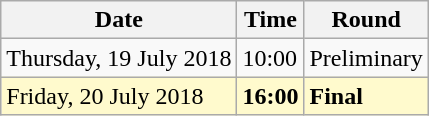<table class="wikitable">
<tr>
<th>Date</th>
<th>Time</th>
<th>Round</th>
</tr>
<tr>
<td>Thursday, 19 July 2018</td>
<td>10:00</td>
<td>Preliminary</td>
</tr>
<tr>
<td style=background:lemonchiffon>Friday, 20 July 2018</td>
<td style=background:lemonchiffon><strong>16:00</strong></td>
<td style=background:lemonchiffon><strong>Final</strong></td>
</tr>
</table>
